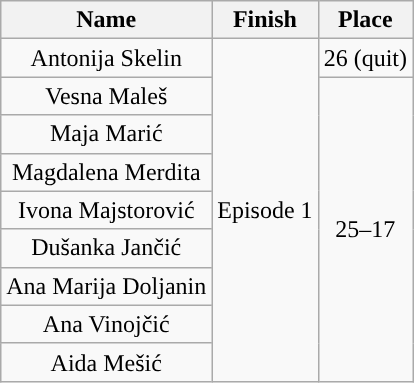<table class="wikitable sortable" style="text-align:center;">
<tr>
<th>Name</th>
<th>Finish</th>
<th>Place</th>
</tr>
<tr>
<td>Antonija Skelin</td>
<td rowspan="9">Episode 1</td>
<td>26 (quit)</td>
</tr>
<tr>
<td>Vesna Maleš</td>
<td rowspan="8">25–17</td>
</tr>
<tr>
<td>Maja Marić</td>
</tr>
<tr>
<td>Magdalena Merdita</td>
</tr>
<tr>
<td>Ivona Majstorović</td>
</tr>
<tr>
<td>Dušanka Jančić</td>
</tr>
<tr>
<td>Ana Marija Doljanin</td>
</tr>
<tr>
<td>Ana Vinojčić</td>
</tr>
<tr>
<td>Aida Mešić</td>
</tr>
</table>
